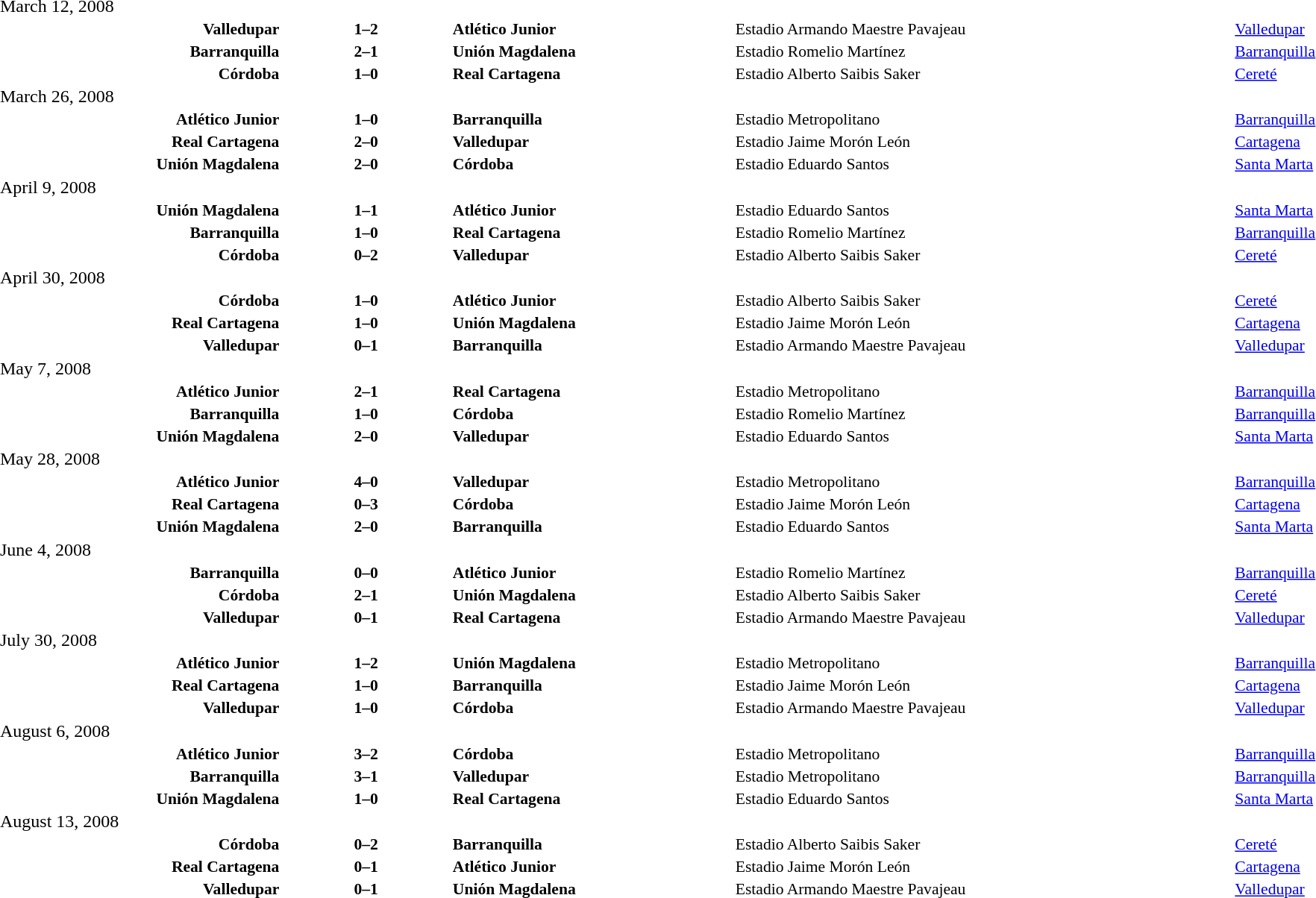<table style="width:100%;" cellspacing="1">
<tr>
<th width=20%></th>
<th width=12%></th>
<th width=20%></th>
<th></th>
</tr>
<tr>
<td>March 12, 2008</td>
</tr>
<tr style="font-size:90%;">
<td align=right><strong>Valledupar</strong></td>
<td align=center><strong>1–2</strong></td>
<td><strong>Atlético Junior</strong></td>
<td>Estadio Armando Maestre Pavajeau</td>
<td><a href='#'>Valledupar</a></td>
</tr>
<tr style="font-size:90%;">
<td align=right><strong>Barranquilla</strong></td>
<td align=center><strong>2–1</strong></td>
<td><strong>Unión Magdalena</strong></td>
<td>Estadio Romelio Martínez</td>
<td><a href='#'>Barranquilla</a></td>
</tr>
<tr style="font-size:90%;">
<td align=right><strong>Córdoba</strong></td>
<td align=center><strong>1–0</strong></td>
<td><strong>Real Cartagena</strong></td>
<td>Estadio Alberto Saibis Saker</td>
<td><a href='#'>Cereté</a></td>
</tr>
<tr>
<td>March 26, 2008</td>
</tr>
<tr style="font-size:90%;">
<td align=right><strong>Atlético Junior</strong></td>
<td align=center><strong>1–0</strong></td>
<td><strong>Barranquilla</strong></td>
<td>Estadio Metropolitano</td>
<td><a href='#'>Barranquilla</a></td>
</tr>
<tr style="font-size:90%;">
<td align=right><strong>Real Cartagena</strong></td>
<td align=center><strong>2–0</strong></td>
<td><strong>Valledupar</strong></td>
<td>Estadio Jaime Morón León</td>
<td><a href='#'>Cartagena</a></td>
</tr>
<tr style="font-size:90%;">
<td align=right><strong>Unión Magdalena</strong></td>
<td align=center><strong>2–0</strong></td>
<td><strong>Córdoba</strong></td>
<td>Estadio Eduardo Santos</td>
<td><a href='#'>Santa Marta</a></td>
</tr>
<tr>
<td>April 9, 2008</td>
</tr>
<tr style="font-size:90%;">
<td align=right><strong>Unión Magdalena</strong></td>
<td align=center><strong>1–1</strong></td>
<td><strong>Atlético Junior</strong></td>
<td>Estadio Eduardo Santos</td>
<td><a href='#'>Santa Marta</a></td>
</tr>
<tr style="font-size:90%;">
<td align=right><strong>Barranquilla</strong></td>
<td align=center><strong>1–0</strong></td>
<td><strong>Real Cartagena</strong></td>
<td>Estadio Romelio Martínez</td>
<td><a href='#'>Barranquilla</a></td>
</tr>
<tr style="font-size:90%;">
<td align=right><strong>Córdoba</strong></td>
<td align=center><strong>0–2</strong></td>
<td><strong>Valledupar</strong></td>
<td>Estadio Alberto Saibis Saker</td>
<td><a href='#'>Cereté</a></td>
</tr>
<tr>
<td>April 30, 2008</td>
</tr>
<tr style="font-size:90%;">
<td align=right><strong>Córdoba</strong></td>
<td align=center><strong>1–0</strong></td>
<td><strong>Atlético Junior</strong></td>
<td>Estadio Alberto Saibis Saker</td>
<td><a href='#'>Cereté</a></td>
</tr>
<tr style="font-size:90%;">
<td align=right><strong>Real Cartagena</strong></td>
<td align=center><strong>1–0</strong></td>
<td><strong>Unión Magdalena</strong></td>
<td>Estadio Jaime Morón León</td>
<td><a href='#'>Cartagena</a></td>
</tr>
<tr style="font-size:90%;">
<td align=right><strong>Valledupar</strong></td>
<td align=center><strong>0–1</strong></td>
<td><strong>Barranquilla</strong></td>
<td>Estadio Armando Maestre Pavajeau</td>
<td><a href='#'>Valledupar</a></td>
</tr>
<tr>
<td>May 7, 2008</td>
</tr>
<tr style="font-size:90%;">
<td align=right><strong>Atlético Junior</strong></td>
<td align=center><strong>2–1</strong></td>
<td><strong>Real Cartagena</strong></td>
<td>Estadio Metropolitano</td>
<td><a href='#'>Barranquilla</a></td>
</tr>
<tr style="font-size:90%;">
<td align=right><strong>Barranquilla</strong></td>
<td align=center><strong>1–0</strong></td>
<td><strong>Córdoba</strong></td>
<td>Estadio Romelio Martínez</td>
<td><a href='#'>Barranquilla</a></td>
</tr>
<tr style="font-size:90%;">
<td align=right><strong>Unión Magdalena</strong></td>
<td align=center><strong>2–0</strong></td>
<td><strong>Valledupar</strong></td>
<td>Estadio Eduardo Santos</td>
<td><a href='#'>Santa Marta</a></td>
</tr>
<tr>
<td>May 28, 2008</td>
</tr>
<tr style="font-size:90%;">
<td align=right><strong>Atlético Junior</strong></td>
<td align=center><strong>4–0</strong></td>
<td><strong>Valledupar</strong></td>
<td>Estadio Metropolitano</td>
<td><a href='#'>Barranquilla</a></td>
</tr>
<tr style="font-size:90%;">
<td align=right><strong>Real Cartagena</strong></td>
<td align=center><strong>0–3</strong></td>
<td><strong>Córdoba</strong></td>
<td>Estadio Jaime Morón León</td>
<td><a href='#'>Cartagena</a></td>
</tr>
<tr style="font-size:90%;">
<td align=right><strong>Unión Magdalena</strong></td>
<td align=center><strong>2–0</strong></td>
<td><strong>Barranquilla</strong></td>
<td>Estadio Eduardo Santos</td>
<td><a href='#'>Santa Marta</a></td>
</tr>
<tr>
<td>June 4, 2008</td>
</tr>
<tr style="font-size:90%;">
<td align=right><strong>Barranquilla</strong></td>
<td align=center><strong> 0–0 </strong></td>
<td><strong>Atlético Junior</strong></td>
<td>Estadio Romelio Martínez</td>
<td><a href='#'>Barranquilla</a></td>
</tr>
<tr style="font-size:90%;">
<td align=right><strong>Córdoba</strong></td>
<td align=center><strong> 2–1 </strong></td>
<td><strong>Unión Magdalena</strong></td>
<td>Estadio Alberto Saibis Saker</td>
<td><a href='#'>Cereté</a></td>
</tr>
<tr style="font-size:90%;">
<td align=right><strong>Valledupar</strong></td>
<td align=center><strong> 0–1 </strong></td>
<td><strong>Real Cartagena</strong></td>
<td>Estadio Armando Maestre Pavajeau</td>
<td><a href='#'>Valledupar</a></td>
</tr>
<tr>
<td>July 30, 2008</td>
</tr>
<tr style="font-size:90%;">
<td align=right><strong>Atlético Junior</strong></td>
<td align=center><strong> 1–2 </strong></td>
<td><strong>Unión Magdalena</strong></td>
<td>Estadio Metropolitano</td>
<td><a href='#'>Barranquilla</a></td>
</tr>
<tr style="font-size:90%;">
<td align=right><strong>Real Cartagena</strong></td>
<td align=center><strong> 1–0 </strong></td>
<td><strong>Barranquilla</strong></td>
<td>Estadio Jaime Morón León</td>
<td><a href='#'>Cartagena</a></td>
</tr>
<tr style="font-size:90%;">
<td align=right><strong>Valledupar</strong></td>
<td align=center><strong> 1–0 </strong></td>
<td><strong>Córdoba</strong></td>
<td>Estadio Armando Maestre Pavajeau</td>
<td><a href='#'>Valledupar</a></td>
</tr>
<tr>
<td>August 6, 2008</td>
</tr>
<tr style="font-size:90%;">
<td align=right><strong>Atlético Junior</strong></td>
<td align=center><strong> 3–2 </strong></td>
<td><strong>Córdoba</strong></td>
<td>Estadio Metropolitano</td>
<td><a href='#'>Barranquilla</a></td>
</tr>
<tr style="font-size:90%;">
<td align=right><strong>Barranquilla</strong></td>
<td align=center><strong> 3–1 </strong></td>
<td><strong>Valledupar</strong></td>
<td>Estadio Metropolitano</td>
<td><a href='#'>Barranquilla</a></td>
</tr>
<tr style="font-size:90%;">
<td align=right><strong>Unión Magdalena</strong></td>
<td align=center><strong> 1–0 </strong></td>
<td><strong>Real Cartagena</strong></td>
<td>Estadio Eduardo Santos</td>
<td><a href='#'>Santa Marta</a></td>
</tr>
<tr>
<td>August 13, 2008</td>
</tr>
<tr style="font-size:90%;">
<td align=right><strong>Córdoba</strong></td>
<td align=center><strong> 0–2 </strong></td>
<td><strong>Barranquilla</strong></td>
<td>Estadio Alberto Saibis Saker</td>
<td><a href='#'>Cereté</a></td>
</tr>
<tr style="font-size:90%;">
<td align=right><strong>Real Cartagena</strong></td>
<td align=center><strong> 0–1 </strong></td>
<td><strong>Atlético Junior</strong></td>
<td>Estadio Jaime Morón León</td>
<td><a href='#'>Cartagena</a></td>
</tr>
<tr style="font-size:90%;">
<td align=right><strong>Valledupar</strong></td>
<td align=center><strong> 0–1 </strong></td>
<td><strong>Unión Magdalena</strong></td>
<td>Estadio Armando Maestre Pavajeau</td>
<td><a href='#'>Valledupar</a></td>
</tr>
</table>
